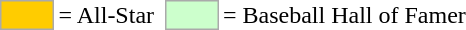<table>
<tr>
<td style="background-color:#FFCC00; border:1px solid #aaaaaa; width:2em;"></td>
<td>= All-Star</td>
<td></td>
<td style="background-color:#CCFFCC; border:1px solid #aaaaaa; width:2em;"></td>
<td>= Baseball Hall of Famer</td>
</tr>
</table>
